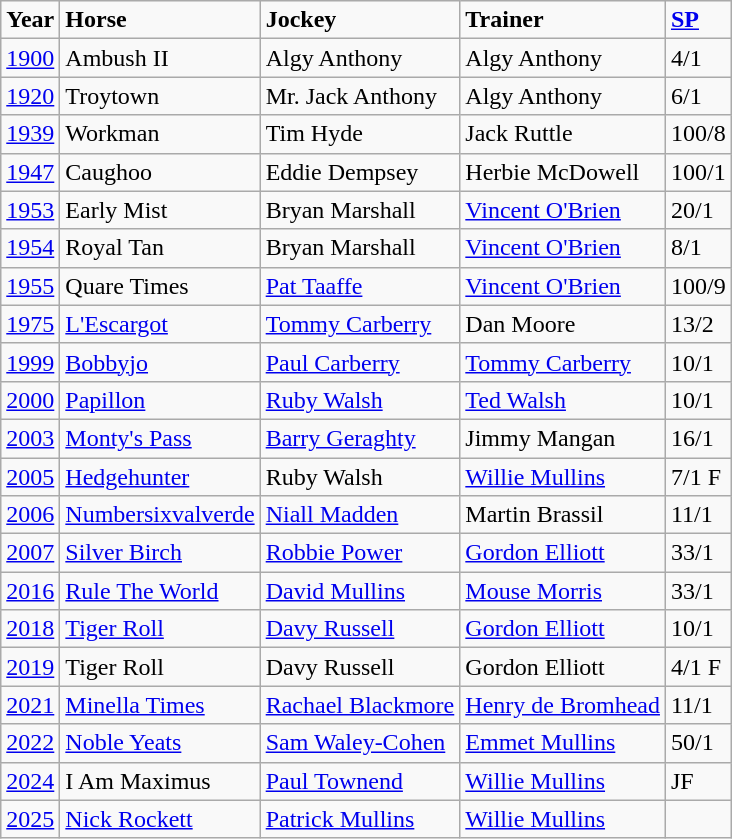<table class="wikitable sortable">
<tr>
<td><strong>Year</strong></td>
<td><strong>Horse</strong></td>
<td><strong>Jockey</strong></td>
<td><strong>Trainer</strong></td>
<td><strong><a href='#'>SP</a></strong></td>
</tr>
<tr>
<td><a href='#'>1900</a></td>
<td>Ambush II</td>
<td>Algy Anthony</td>
<td>Algy Anthony</td>
<td>4/1</td>
</tr>
<tr>
<td><a href='#'>1920</a></td>
<td>Troytown</td>
<td>Mr. Jack Anthony</td>
<td>Algy Anthony</td>
<td>6/1</td>
</tr>
<tr>
<td><a href='#'>1939</a></td>
<td>Workman</td>
<td>Tim Hyde</td>
<td>Jack Ruttle</td>
<td>100/8</td>
</tr>
<tr>
<td><a href='#'>1947</a></td>
<td>Caughoo</td>
<td>Eddie Dempsey</td>
<td>Herbie McDowell</td>
<td>100/1</td>
</tr>
<tr>
<td><a href='#'>1953</a></td>
<td>Early Mist</td>
<td>Bryan Marshall</td>
<td><a href='#'>Vincent O'Brien</a></td>
<td>20/1</td>
</tr>
<tr>
<td><a href='#'>1954</a></td>
<td>Royal Tan</td>
<td>Bryan Marshall</td>
<td><a href='#'>Vincent O'Brien</a></td>
<td>8/1</td>
</tr>
<tr>
<td><a href='#'>1955</a></td>
<td>Quare Times</td>
<td><a href='#'>Pat Taaffe</a></td>
<td><a href='#'>Vincent O'Brien</a></td>
<td>100/9</td>
</tr>
<tr>
<td><a href='#'>1975</a></td>
<td><a href='#'>L'Escargot</a></td>
<td><a href='#'>Tommy Carberry</a></td>
<td>Dan Moore</td>
<td>13/2</td>
</tr>
<tr>
<td><a href='#'>1999</a></td>
<td><a href='#'>Bobbyjo</a></td>
<td><a href='#'>Paul Carberry</a></td>
<td><a href='#'>Tommy Carberry</a></td>
<td>10/1</td>
</tr>
<tr>
<td><a href='#'>2000</a></td>
<td><a href='#'>Papillon</a></td>
<td><a href='#'>Ruby Walsh</a></td>
<td><a href='#'>Ted Walsh</a></td>
<td>10/1</td>
</tr>
<tr>
<td><a href='#'>2003</a></td>
<td><a href='#'>Monty's Pass</a></td>
<td><a href='#'>Barry Geraghty</a></td>
<td>Jimmy Mangan</td>
<td>16/1</td>
</tr>
<tr>
<td><a href='#'>2005</a></td>
<td><a href='#'>Hedgehunter</a></td>
<td>Ruby Walsh</td>
<td><a href='#'>Willie Mullins</a></td>
<td>7/1 F</td>
</tr>
<tr>
<td><a href='#'>2006</a></td>
<td><a href='#'>Numbersixvalverde</a></td>
<td><a href='#'>Niall Madden</a></td>
<td>Martin Brassil</td>
<td>11/1</td>
</tr>
<tr>
<td><a href='#'>2007</a></td>
<td><a href='#'>Silver Birch</a></td>
<td><a href='#'>Robbie Power</a></td>
<td><a href='#'>Gordon Elliott</a></td>
<td>33/1</td>
</tr>
<tr>
<td><a href='#'>2016</a></td>
<td><a href='#'>Rule The World</a></td>
<td><a href='#'>David Mullins</a></td>
<td><a href='#'>Mouse Morris</a></td>
<td>33/1</td>
</tr>
<tr>
<td><a href='#'>2018</a></td>
<td><a href='#'>Tiger Roll</a></td>
<td><a href='#'>Davy Russell</a></td>
<td><a href='#'>Gordon Elliott</a></td>
<td>10/1</td>
</tr>
<tr>
<td><a href='#'>2019</a></td>
<td>Tiger Roll</td>
<td>Davy Russell</td>
<td>Gordon Elliott</td>
<td>4/1 F</td>
</tr>
<tr>
<td><a href='#'>2021</a></td>
<td><a href='#'>Minella Times</a></td>
<td><a href='#'>Rachael Blackmore</a></td>
<td><a href='#'>Henry de Bromhead</a></td>
<td>11/1</td>
</tr>
<tr>
<td><a href='#'>2022</a></td>
<td><a href='#'>Noble Yeats</a></td>
<td><a href='#'>Sam Waley-Cohen</a></td>
<td><a href='#'>Emmet Mullins</a></td>
<td>50/1</td>
</tr>
<tr>
<td><a href='#'>2024</a></td>
<td>I Am Maximus</td>
<td><a href='#'>Paul Townend</a></td>
<td><a href='#'>Willie Mullins</a></td>
<td> JF</td>
</tr>
<tr>
<td><a href='#'>2025</a></td>
<td><a href='#'>Nick Rockett</a></td>
<td><a href='#'>Patrick Mullins</a></td>
<td><a href='#'>Willie Mullins</a></td>
<td></td>
</tr>
</table>
